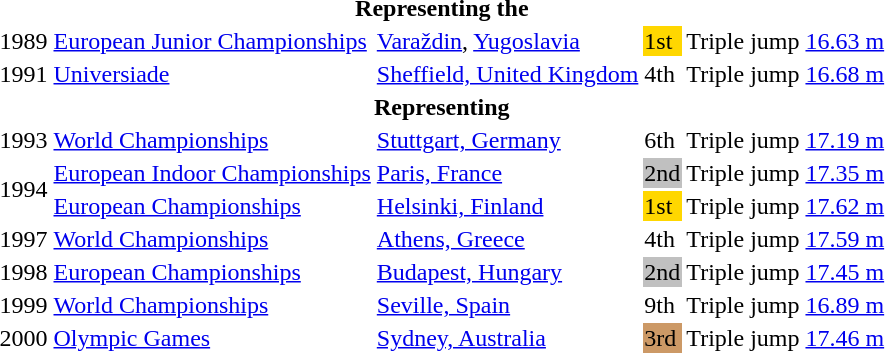<table>
<tr>
<th colspan="6">Representing the </th>
</tr>
<tr>
<td>1989</td>
<td><a href='#'>European Junior Championships</a></td>
<td><a href='#'>Varaždin</a>, <a href='#'>Yugoslavia</a></td>
<td bgcolor="gold">1st</td>
<td>Triple jump</td>
<td><a href='#'>16.63 m</a></td>
</tr>
<tr>
<td>1991</td>
<td><a href='#'>Universiade</a></td>
<td><a href='#'>Sheffield, United Kingdom</a></td>
<td>4th</td>
<td>Triple jump</td>
<td><a href='#'>16.68 m</a></td>
</tr>
<tr>
<th colspan="6">Representing </th>
</tr>
<tr>
<td>1993</td>
<td><a href='#'>World Championships</a></td>
<td><a href='#'>Stuttgart, Germany</a></td>
<td>6th</td>
<td>Triple jump</td>
<td><a href='#'>17.19 m</a></td>
</tr>
<tr>
<td rowspan=2>1994</td>
<td><a href='#'>European Indoor Championships</a></td>
<td><a href='#'>Paris, France</a></td>
<td bgcolor="silver">2nd</td>
<td>Triple jump</td>
<td><a href='#'>17.35 m</a></td>
</tr>
<tr>
<td><a href='#'>European Championships</a></td>
<td><a href='#'>Helsinki, Finland</a></td>
<td bgcolor="gold">1st</td>
<td>Triple jump</td>
<td><a href='#'>17.62 m</a></td>
</tr>
<tr>
<td>1997</td>
<td><a href='#'>World Championships</a></td>
<td><a href='#'>Athens, Greece</a></td>
<td>4th</td>
<td>Triple jump</td>
<td><a href='#'>17.59 m</a></td>
</tr>
<tr>
<td>1998</td>
<td><a href='#'>European Championships</a></td>
<td><a href='#'>Budapest, Hungary</a></td>
<td bgcolor="silver">2nd</td>
<td>Triple jump</td>
<td><a href='#'>17.45 m</a></td>
</tr>
<tr>
<td>1999</td>
<td><a href='#'>World Championships</a></td>
<td><a href='#'>Seville, Spain</a></td>
<td>9th</td>
<td>Triple jump</td>
<td><a href='#'>16.89 m</a></td>
</tr>
<tr>
<td>2000</td>
<td><a href='#'>Olympic Games</a></td>
<td><a href='#'>Sydney, Australia</a></td>
<td bgcolor="CC9966">3rd</td>
<td>Triple jump</td>
<td><a href='#'>17.46 m</a></td>
</tr>
</table>
